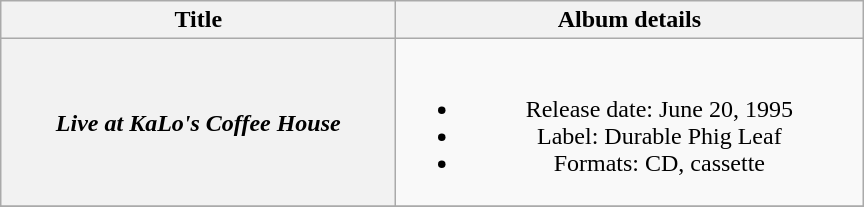<table class="wikitable plainrowheaders" style="text-align:center;">
<tr>
<th style="width:16em;">Title</th>
<th style="width:19em;">Album details</th>
</tr>
<tr>
<th scope="row"><em>Live at KaLo's Coffee House</em></th>
<td><br><ul><li>Release date: June 20, 1995</li><li>Label: Durable Phig Leaf</li><li>Formats: CD, cassette</li></ul></td>
</tr>
<tr>
</tr>
</table>
